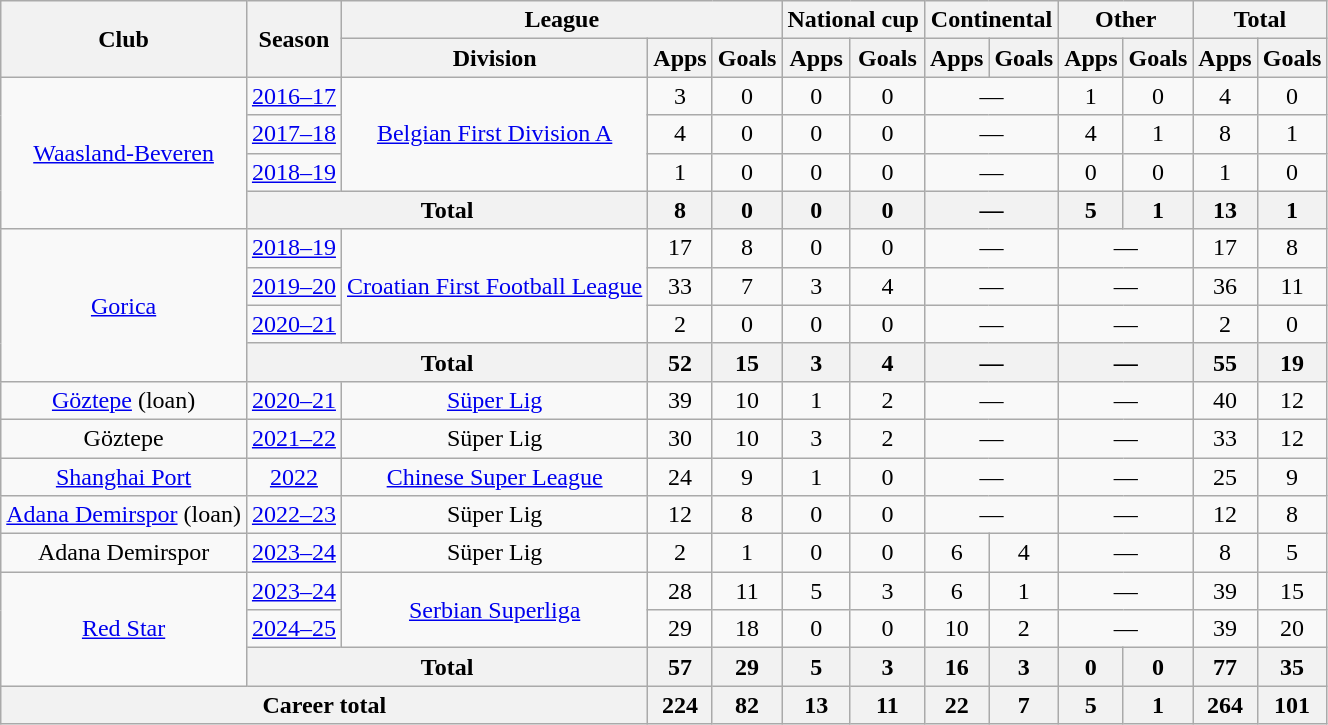<table class="wikitable" style="text-align:center">
<tr>
<th rowspan="2">Club</th>
<th rowspan="2">Season</th>
<th colspan="3">League</th>
<th colspan="2">National cup</th>
<th colspan="2">Continental</th>
<th colspan="2">Other</th>
<th colspan="2">Total</th>
</tr>
<tr>
<th>Division</th>
<th>Apps</th>
<th>Goals</th>
<th>Apps</th>
<th>Goals</th>
<th>Apps</th>
<th>Goals</th>
<th>Apps</th>
<th>Goals</th>
<th>Apps</th>
<th>Goals</th>
</tr>
<tr>
<td rowspan="4"><a href='#'>Waasland-Beveren</a></td>
<td><a href='#'>2016–17</a></td>
<td rowspan="3"><a href='#'>Belgian First Division A</a></td>
<td>3</td>
<td>0</td>
<td>0</td>
<td>0</td>
<td colspan="2">—</td>
<td>1</td>
<td>0</td>
<td>4</td>
<td>0</td>
</tr>
<tr>
<td><a href='#'>2017–18</a></td>
<td>4</td>
<td>0</td>
<td>0</td>
<td>0</td>
<td colspan="2">—</td>
<td>4</td>
<td>1</td>
<td>8</td>
<td>1</td>
</tr>
<tr>
<td><a href='#'>2018–19</a></td>
<td>1</td>
<td>0</td>
<td>0</td>
<td>0</td>
<td colspan="2">—</td>
<td>0</td>
<td>0</td>
<td>1</td>
<td>0</td>
</tr>
<tr>
<th colspan="2">Total</th>
<th>8</th>
<th>0</th>
<th>0</th>
<th>0</th>
<th colspan="2">—</th>
<th>5</th>
<th>1</th>
<th>13</th>
<th>1</th>
</tr>
<tr>
<td rowspan="4"><a href='#'>Gorica</a></td>
<td><a href='#'>2018–19</a></td>
<td rowspan="3"><a href='#'>Croatian First Football League</a></td>
<td>17</td>
<td>8</td>
<td>0</td>
<td>0</td>
<td colspan="2">—</td>
<td colspan="2">—</td>
<td>17</td>
<td>8</td>
</tr>
<tr>
<td><a href='#'>2019–20</a></td>
<td>33</td>
<td>7</td>
<td>3</td>
<td>4</td>
<td colspan="2">—</td>
<td colspan="2">—</td>
<td>36</td>
<td>11</td>
</tr>
<tr>
<td><a href='#'>2020–21</a></td>
<td>2</td>
<td>0</td>
<td>0</td>
<td>0</td>
<td colspan="2">—</td>
<td colspan="2">—</td>
<td>2</td>
<td>0</td>
</tr>
<tr>
<th colspan="2">Total</th>
<th>52</th>
<th>15</th>
<th>3</th>
<th>4</th>
<th colspan="2">—</th>
<th colspan="2">—</th>
<th>55</th>
<th>19</th>
</tr>
<tr>
<td><a href='#'>Göztepe</a> (loan)</td>
<td><a href='#'>2020–21</a></td>
<td><a href='#'>Süper Lig</a></td>
<td>39</td>
<td>10</td>
<td>1</td>
<td>2</td>
<td colspan="2">—</td>
<td colspan="2">—</td>
<td>40</td>
<td>12</td>
</tr>
<tr>
<td>Göztepe</td>
<td><a href='#'>2021–22</a></td>
<td>Süper Lig</td>
<td>30</td>
<td>10</td>
<td>3</td>
<td>2</td>
<td colspan="2">—</td>
<td colspan="2">—</td>
<td>33</td>
<td>12</td>
</tr>
<tr>
<td><a href='#'>Shanghai Port</a></td>
<td><a href='#'>2022</a></td>
<td><a href='#'>Chinese Super League</a></td>
<td>24</td>
<td>9</td>
<td>1</td>
<td>0</td>
<td colspan="2">—</td>
<td colspan="2">—</td>
<td>25</td>
<td>9</td>
</tr>
<tr>
<td><a href='#'>Adana Demirspor</a> (loan)</td>
<td><a href='#'>2022–23</a></td>
<td>Süper Lig</td>
<td>12</td>
<td>8</td>
<td>0</td>
<td>0</td>
<td colspan="2">—</td>
<td colspan="2">—</td>
<td>12</td>
<td>8</td>
</tr>
<tr>
<td>Adana Demirspor</td>
<td><a href='#'>2023–24</a></td>
<td>Süper Lig</td>
<td>2</td>
<td>1</td>
<td>0</td>
<td>0</td>
<td>6</td>
<td>4</td>
<td colspan="2">—</td>
<td>8</td>
<td>5</td>
</tr>
<tr>
<td rowspan="3"><a href='#'>Red Star</a></td>
<td><a href='#'>2023–24</a></td>
<td rowspan="2"><a href='#'>Serbian Superliga</a></td>
<td>28</td>
<td>11</td>
<td>5</td>
<td>3</td>
<td>6</td>
<td>1</td>
<td colspan="2">—</td>
<td>39</td>
<td>15</td>
</tr>
<tr>
<td><a href='#'>2024–25</a></td>
<td>29</td>
<td>18</td>
<td>0</td>
<td>0</td>
<td>10</td>
<td>2</td>
<td colspan="2">—</td>
<td>39</td>
<td>20</td>
</tr>
<tr>
<th colspan="2">Total</th>
<th>57</th>
<th>29</th>
<th>5</th>
<th>3</th>
<th>16</th>
<th>3</th>
<th>0</th>
<th>0</th>
<th>77</th>
<th>35</th>
</tr>
<tr>
<th colspan="3">Career total</th>
<th>224</th>
<th>82</th>
<th>13</th>
<th>11</th>
<th>22</th>
<th>7</th>
<th>5</th>
<th>1</th>
<th>264</th>
<th>101</th>
</tr>
</table>
